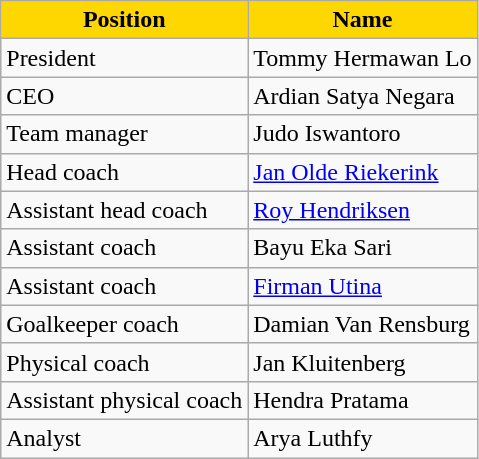<table class="wikitable">
<tr>
<th style="color:black; background:gold;">Position</th>
<th style="color:black; background:gold;">Name</th>
</tr>
<tr>
<td>President</td>
<td> Tommy Hermawan Lo</td>
</tr>
<tr>
<td>CEO</td>
<td> Ardian Satya Negara</td>
</tr>
<tr>
<td>Team manager</td>
<td> Judo Iswantoro</td>
</tr>
<tr>
<td>Head coach</td>
<td> <a href='#'>Jan Olde Riekerink</a></td>
</tr>
<tr>
<td>Assistant head coach</td>
<td> <a href='#'>Roy Hendriksen</a></td>
</tr>
<tr>
<td>Assistant coach</td>
<td> Bayu Eka Sari</td>
</tr>
<tr>
<td>Assistant coach</td>
<td> <a href='#'>Firman Utina</a></td>
</tr>
<tr>
<td>Goalkeeper coach</td>
<td> Damian Van Rensburg</td>
</tr>
<tr>
<td>Physical coach</td>
<td> Jan Kluitenberg</td>
</tr>
<tr>
<td>Assistant physical coach</td>
<td> Hendra Pratama</td>
</tr>
<tr>
<td>Analyst</td>
<td> Arya Luthfy</td>
</tr>
</table>
